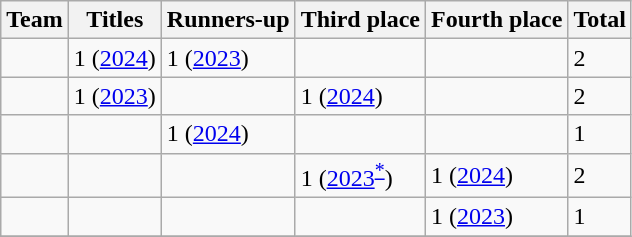<table class="wikitable sortable">
<tr>
<th>Team</th>
<th>Titles</th>
<th>Runners-up</th>
<th>Third place</th>
<th>Fourth place</th>
<th>Total</th>
</tr>
<tr>
<td></td>
<td>1 (<a href='#'>2024</a>)</td>
<td>1 (<a href='#'>2023</a>)</td>
<td></td>
<td></td>
<td>2</td>
</tr>
<tr>
<td></td>
<td>1 (<a href='#'>2023</a>)</td>
<td></td>
<td>1 (<a href='#'>2024</a>)</td>
<td></td>
<td>2</td>
</tr>
<tr>
<td></td>
<td></td>
<td>1 (<a href='#'>2024</a>)</td>
<td></td>
<td></td>
<td>1</td>
</tr>
<tr>
<td></td>
<td></td>
<td></td>
<td>1 (<a href='#'>2023</a><sup><a href='#'>*</a></sup>)</td>
<td>1 (<a href='#'>2024</a>)</td>
<td>2</td>
</tr>
<tr>
<td></td>
<td></td>
<td></td>
<td></td>
<td>1 (<a href='#'>2023</a>)</td>
<td>1</td>
</tr>
<tr>
</tr>
</table>
